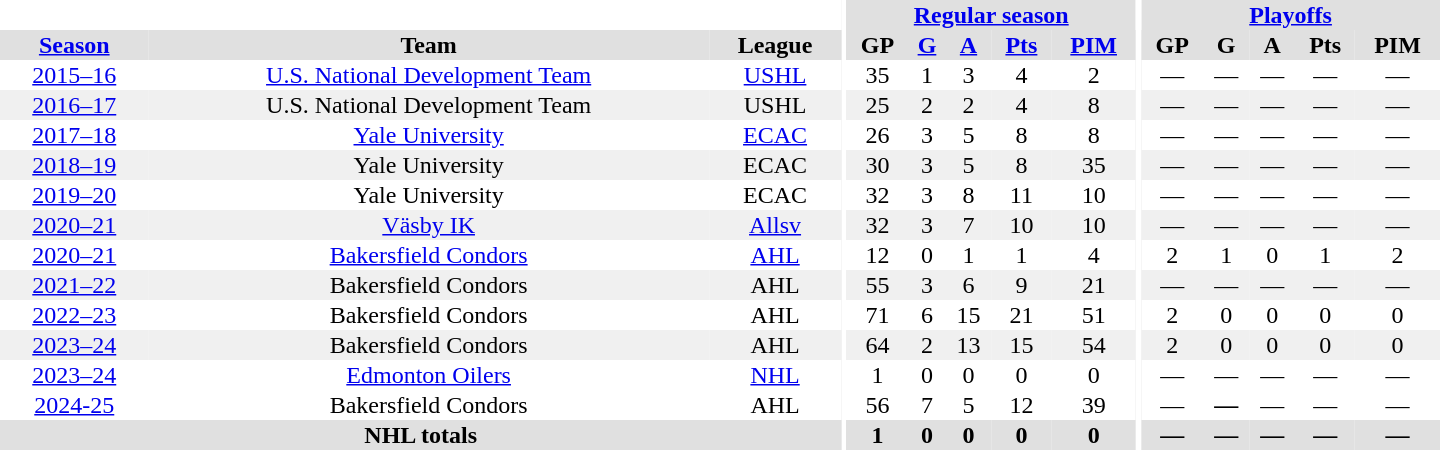<table border="0" cellpadding="1" cellspacing="0" style="text-align:center; width:60em">
<tr bgcolor="#e0e0e0">
<th colspan="3" bgcolor="#ffffff"></th>
<th rowspan="100" bgcolor="#ffffff"></th>
<th colspan="5"><a href='#'>Regular season</a></th>
<th rowspan="100" bgcolor="#ffffff"></th>
<th colspan="5"><a href='#'>Playoffs</a></th>
</tr>
<tr bgcolor="#e0e0e0">
<th><a href='#'>Season</a></th>
<th>Team</th>
<th>League</th>
<th>GP</th>
<th><a href='#'>G</a></th>
<th><a href='#'>A</a></th>
<th><a href='#'>Pts</a></th>
<th><a href='#'>PIM</a></th>
<th>GP</th>
<th>G</th>
<th>A</th>
<th>Pts</th>
<th>PIM</th>
</tr>
<tr>
<td><a href='#'>2015–16</a></td>
<td><a href='#'>U.S. National Development Team</a></td>
<td><a href='#'>USHL</a></td>
<td>35</td>
<td>1</td>
<td>3</td>
<td>4</td>
<td>2</td>
<td>—</td>
<td>—</td>
<td>—</td>
<td>—</td>
<td>—</td>
</tr>
<tr bgcolor="#f0f0f0">
<td><a href='#'>2016–17</a></td>
<td>U.S. National Development Team</td>
<td>USHL</td>
<td>25</td>
<td>2</td>
<td>2</td>
<td>4</td>
<td>8</td>
<td>—</td>
<td>—</td>
<td>—</td>
<td>—</td>
<td>—</td>
</tr>
<tr>
<td><a href='#'>2017–18</a></td>
<td><a href='#'>Yale University</a></td>
<td><a href='#'>ECAC</a></td>
<td>26</td>
<td>3</td>
<td>5</td>
<td>8</td>
<td>8</td>
<td>—</td>
<td>—</td>
<td>—</td>
<td>—</td>
<td>—</td>
</tr>
<tr bgcolor="#f0f0f0">
<td><a href='#'>2018–19</a></td>
<td>Yale University</td>
<td>ECAC</td>
<td>30</td>
<td>3</td>
<td>5</td>
<td>8</td>
<td>35</td>
<td>—</td>
<td>—</td>
<td>—</td>
<td>—</td>
<td>—</td>
</tr>
<tr>
<td><a href='#'>2019–20</a></td>
<td>Yale University</td>
<td>ECAC</td>
<td>32</td>
<td>3</td>
<td>8</td>
<td>11</td>
<td>10</td>
<td>—</td>
<td>—</td>
<td>—</td>
<td>—</td>
<td>—</td>
</tr>
<tr bgcolor="#f0f0f0">
<td><a href='#'>2020–21</a></td>
<td><a href='#'>Väsby IK</a></td>
<td><a href='#'>Allsv</a></td>
<td>32</td>
<td>3</td>
<td>7</td>
<td>10</td>
<td>10</td>
<td>—</td>
<td>—</td>
<td>—</td>
<td>—</td>
<td>—</td>
</tr>
<tr>
<td><a href='#'>2020–21</a></td>
<td><a href='#'>Bakersfield Condors</a></td>
<td><a href='#'>AHL</a></td>
<td>12</td>
<td>0</td>
<td>1</td>
<td>1</td>
<td>4</td>
<td>2</td>
<td>1</td>
<td>0</td>
<td>1</td>
<td>2</td>
</tr>
<tr bgcolor="#f0f0f0">
<td><a href='#'>2021–22</a></td>
<td>Bakersfield Condors</td>
<td>AHL</td>
<td>55</td>
<td>3</td>
<td>6</td>
<td>9</td>
<td>21</td>
<td>—</td>
<td>—</td>
<td>—</td>
<td>—</td>
<td>—</td>
</tr>
<tr>
<td><a href='#'>2022–23</a></td>
<td>Bakersfield Condors</td>
<td>AHL</td>
<td>71</td>
<td>6</td>
<td>15</td>
<td>21</td>
<td>51</td>
<td>2</td>
<td>0</td>
<td>0</td>
<td>0</td>
<td>0</td>
</tr>
<tr bgcolor="#f0f0f0">
<td><a href='#'>2023–24</a></td>
<td>Bakersfield Condors</td>
<td>AHL</td>
<td>64</td>
<td>2</td>
<td>13</td>
<td>15</td>
<td>54</td>
<td>2</td>
<td>0</td>
<td>0</td>
<td>0</td>
<td>0</td>
</tr>
<tr>
<td><a href='#'>2023–24</a></td>
<td><a href='#'>Edmonton Oilers</a></td>
<td><a href='#'>NHL</a></td>
<td>1</td>
<td>0</td>
<td>0</td>
<td>0</td>
<td>0</td>
<td>—</td>
<td>—</td>
<td>—</td>
<td>—</td>
<td>—</td>
</tr>
<tr>
<td><a href='#'>2024-25</a></td>
<td>Bakersfield Condors</td>
<td>AHL</td>
<td>56</td>
<td>7</td>
<td>5</td>
<td>12</td>
<td>39</td>
<td>—</td>
<th>—</th>
<td>—</td>
<td>—</td>
<td>—</td>
</tr>
<tr bgcolor="#e0e0e0">
<th colspan="3">NHL totals</th>
<th>1</th>
<th>0</th>
<th>0</th>
<th>0</th>
<th>0</th>
<th>—</th>
<th>—</th>
<th>—</th>
<th>—</th>
<th>—</th>
</tr>
</table>
